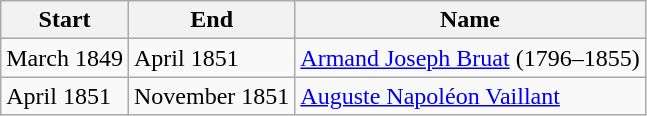<table class=wikitable>
<tr>
<th>Start</th>
<th>End</th>
<th>Name</th>
</tr>
<tr>
<td>March 1849</td>
<td>April 1851</td>
<td><a href='#'>Armand Joseph Bruat</a> (1796–1855)</td>
</tr>
<tr>
<td>April 1851</td>
<td>November 1851</td>
<td><a href='#'>Auguste Napoléon Vaillant</a></td>
</tr>
</table>
